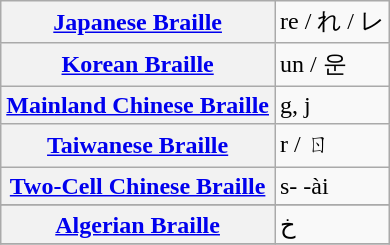<table class="wikitable">
<tr>
<th align=left><a href='#'>Japanese Braille</a></th>
<td>re / れ / レ </td>
</tr>
<tr>
<th align=left><a href='#'>Korean Braille</a></th>
<td>un / 운 </td>
</tr>
<tr>
<th align=left><a href='#'>Mainland Chinese Braille</a></th>
<td>g, j </td>
</tr>
<tr>
<th align=left><a href='#'>Taiwanese Braille</a></th>
<td>r / ㄖ</td>
</tr>
<tr>
<th align=left><a href='#'>Two-Cell Chinese Braille</a></th>
<td>s- -ài</td>
</tr>
<tr>
</tr>
<tr>
</tr>
<tr>
<th align=left><a href='#'>Algerian Braille</a></th>
<td>خ ‎</td>
</tr>
<tr>
</tr>
</table>
